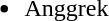<table width="100%">
<tr>
<td><br><ul><li>Anggrek</li></ul></td>
</tr>
</table>
